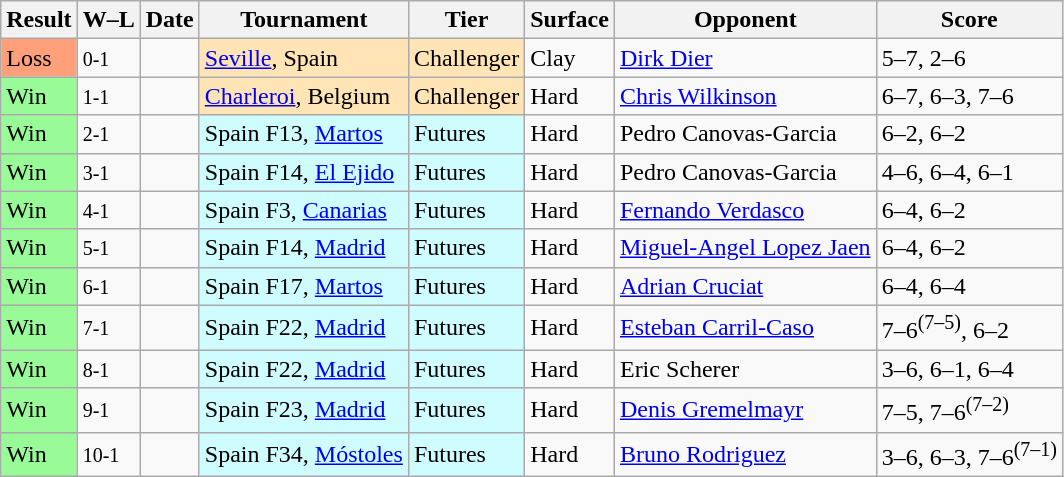<table class="sortable wikitable">
<tr>
<th>Result</th>
<th class="unsortable">W–L</th>
<th>Date</th>
<th>Tournament</th>
<th>Tier</th>
<th>Surface</th>
<th>Opponent</th>
<th class="unsortable">Score</th>
</tr>
<tr>
<td style="background:#ffa07a;">Loss</td>
<td><small>0-1</small></td>
<td></td>
<td style="background:moccasin;"><a href='#'>Seville</a>, Spain</td>
<td style="background:moccasin;">Challenger</td>
<td>Clay</td>
<td> <a href='#'>Dirk Dier</a></td>
<td>5–7, 2–6</td>
</tr>
<tr>
<td style="background:#98fb98;">Win</td>
<td><small>1-1</small></td>
<td></td>
<td style="background:moccasin;"><a href='#'>Charleroi</a>, Belgium</td>
<td style="background:moccasin;">Challenger</td>
<td>Hard</td>
<td> <a href='#'>Chris Wilkinson</a></td>
<td>6–7, 6–3, 7–6</td>
</tr>
<tr>
<td style="background:#98fb98;">Win</td>
<td><small>2-1</small></td>
<td></td>
<td style="background:#cffcff;">Spain F13, <a href='#'>Martos</a></td>
<td style="background:#cffcff;">Futures</td>
<td>Hard</td>
<td> Pedro Canovas-Garcia</td>
<td>6–2, 6–2</td>
</tr>
<tr>
<td style="background:#98fb98;">Win</td>
<td><small>3-1</small></td>
<td></td>
<td style="background:#cffcff;">Spain F14, <a href='#'>El Ejido</a></td>
<td style="background:#cffcff;">Futures</td>
<td>Hard</td>
<td> Pedro Canovas-Garcia</td>
<td>4–6, 6–4, 6–1</td>
</tr>
<tr>
<td style="background:#98fb98;">Win</td>
<td><small>4-1</small></td>
<td></td>
<td style="background:#cffcff;">Spain F3, <a href='#'>Canarias</a></td>
<td style="background:#cffcff;">Futures</td>
<td>Hard</td>
<td> <a href='#'>Fernando Verdasco</a></td>
<td>6–4, 6–2</td>
</tr>
<tr>
<td style="background:#98fb98;">Win</td>
<td><small>5-1</small></td>
<td></td>
<td style="background:#cffcff;">Spain F14, <a href='#'>Madrid</a></td>
<td style="background:#cffcff;">Futures</td>
<td>Hard</td>
<td> <a href='#'>Miguel-Angel Lopez Jaen</a></td>
<td>6–4, 6–2</td>
</tr>
<tr>
<td style="background:#98fb98;">Win</td>
<td><small>6-1</small></td>
<td></td>
<td style="background:#cffcff;">Spain F17, <a href='#'>Martos</a></td>
<td style="background:#cffcff;">Futures</td>
<td>Hard</td>
<td> <a href='#'>Adrian Cruciat</a></td>
<td>6–4, 6–4</td>
</tr>
<tr>
<td style="background:#98fb98;">Win</td>
<td><small>7-1</small></td>
<td></td>
<td style="background:#cffcff;">Spain F22, <a href='#'>Madrid</a></td>
<td style="background:#cffcff;">Futures</td>
<td>Hard</td>
<td> <a href='#'>Esteban Carril-Caso</a></td>
<td>7–6<sup>(7–5)</sup>, 6–2</td>
</tr>
<tr>
<td style="background:#98fb98;">Win</td>
<td><small>8-1</small></td>
<td></td>
<td style="background:#cffcff;">Spain F22, <a href='#'>Madrid</a></td>
<td style="background:#cffcff;">Futures</td>
<td>Hard</td>
<td> Eric Scherer</td>
<td>3–6, 6–1, 6–4</td>
</tr>
<tr>
<td style="background:#98fb98;">Win</td>
<td><small>9-1</small></td>
<td></td>
<td style="background:#cffcff;">Spain F23, <a href='#'>Madrid</a></td>
<td style="background:#cffcff;">Futures</td>
<td>Hard</td>
<td> <a href='#'>Denis Gremelmayr</a></td>
<td>7–5, 7–6<sup>(7–2)</sup></td>
</tr>
<tr>
<td style="background:#98fb98;">Win</td>
<td><small>10-1</small></td>
<td></td>
<td style="background:#cffcff;">Spain F34, <a href='#'>Móstoles</a></td>
<td style="background:#cffcff;">Futures</td>
<td>Hard</td>
<td> <a href='#'>Bruno Rodriguez</a></td>
<td>3–6, 6–3, 7–6<sup>(7–1)</sup></td>
</tr>
</table>
